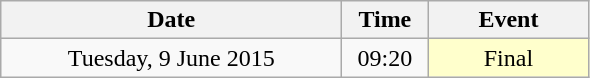<table class = "wikitable" style="text-align:center;">
<tr>
<th width=220>Date</th>
<th width=50>Time</th>
<th width=100>Event</th>
</tr>
<tr>
<td>Tuesday, 9 June 2015</td>
<td>09:20</td>
<td bgcolor=ffffcc>Final</td>
</tr>
</table>
